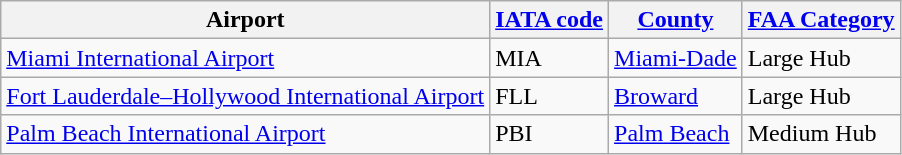<table class="wikitable">
<tr>
<th valign=bottom>Airport</th>
<th valign=bottom><a href='#'>IATA code</a></th>
<th valign=bottom><a href='#'>County</a></th>
<th valign=bottom><a href='#'>FAA Category</a></th>
</tr>
<tr>
<td><a href='#'>Miami International Airport</a></td>
<td>MIA</td>
<td><a href='#'>Miami-Dade</a></td>
<td>Large Hub</td>
</tr>
<tr>
<td><a href='#'>Fort Lauderdale–Hollywood International Airport</a></td>
<td>FLL</td>
<td><a href='#'>Broward</a></td>
<td>Large Hub</td>
</tr>
<tr>
<td><a href='#'>Palm Beach International Airport</a></td>
<td>PBI</td>
<td><a href='#'>Palm Beach</a></td>
<td>Medium Hub</td>
</tr>
</table>
